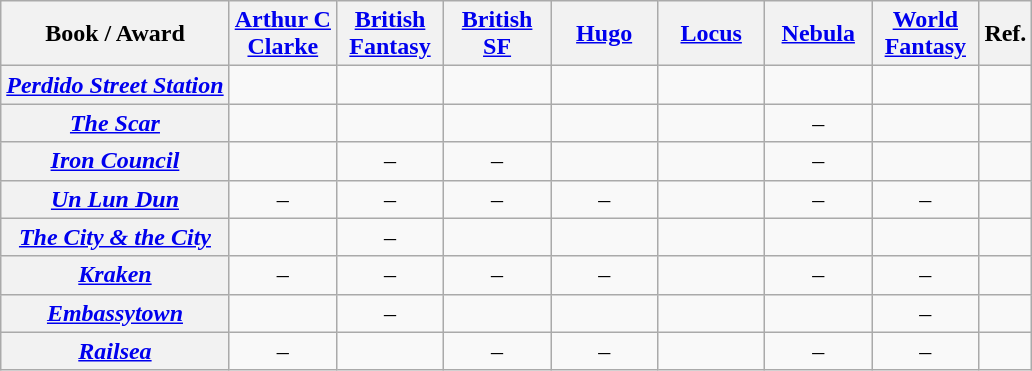<table class="wikitable plainrowheaders" style="text-align: center">
<tr>
<th>Book / Award</th>
<th style="min-width: 4em"><a href='#'>Arthur C <br> Clarke</a></th>
<th style="min-width: 4em"><a href='#'>British <br>Fantasy</a></th>
<th style="min-width: 4em"><a href='#'>British <br>SF</a></th>
<th style="min-width: 4em"><a href='#'>Hugo</a></th>
<th style="min-width: 4em"><a href='#'>Locus</a></th>
<th style="min-width: 4em"><a href='#'>Nebula</a></th>
<th style="min-width: 4em"><a href='#'>World <br>Fantasy</a></th>
<th>Ref.</th>
</tr>
<tr>
<th scope="row"><em><a href='#'>Perdido Street Station</a></em></th>
<td></td>
<td></td>
<td></td>
<td></td>
<td></td>
<td></td>
<td></td>
<td></td>
</tr>
<tr>
<th scope="row"><em><a href='#'>The Scar</a></em></th>
<td></td>
<td></td>
<td></td>
<td></td>
<td></td>
<td>–</td>
<td></td>
<td></td>
</tr>
<tr>
<th scope="row"><em><a href='#'>Iron Council</a></em></th>
<td></td>
<td>–</td>
<td>–</td>
<td></td>
<td></td>
<td>–</td>
<td></td>
<td></td>
</tr>
<tr>
<th scope="row"><em><a href='#'>Un Lun Dun</a></em></th>
<td>–</td>
<td>–</td>
<td>–</td>
<td>–</td>
<td></td>
<td>–</td>
<td>–</td>
<td></td>
</tr>
<tr>
<th scope="row"><em><a href='#'>The City & the City</a></em></th>
<td></td>
<td>–</td>
<td></td>
<td></td>
<td></td>
<td></td>
<td></td>
<td></td>
</tr>
<tr>
<th scope="row"><em><a href='#'>Kraken</a></em></th>
<td>–</td>
<td>–</td>
<td>–</td>
<td>–</td>
<td></td>
<td>–</td>
<td>–</td>
<td></td>
</tr>
<tr>
<th scope="row"><em><a href='#'>Embassytown</a></em></th>
<td></td>
<td>–</td>
<td></td>
<td></td>
<td></td>
<td></td>
<td>–</td>
<td></td>
</tr>
<tr>
<th scope="row"><em><a href='#'>Railsea</a></em></th>
<td>–</td>
<td></td>
<td>–</td>
<td>–</td>
<td></td>
<td>–</td>
<td>–</td>
<td></td>
</tr>
</table>
